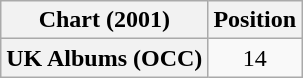<table class="wikitable plainrowheaders" style="text-align:center">
<tr>
<th scope="col">Chart (2001)</th>
<th scope="col">Position</th>
</tr>
<tr>
<th scope="row">UK Albums (OCC)</th>
<td>14</td>
</tr>
</table>
